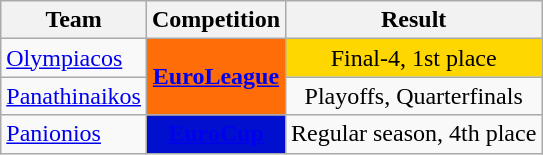<table class="wikitable sortable">
<tr>
<th>Team</th>
<th>Competition</th>
<th>Result</th>
</tr>
<tr>
<td><a href='#'>Olympiacos</a></td>
<td rowspan="2" style="background:#ff6d09;color:#ffffff;text-align:center"><strong><a href='#'><span>EuroLeague</span></a></strong></td>
<td style="background:#FFD700;text-align:center">Final-4, 1st place</td>
</tr>
<tr>
<td><a href='#'>Panathinaikos</a></td>
<td style="text-align:center">Playoffs, Quarterfinals</td>
</tr>
<tr>
<td><a href='#'>Panionios</a></td>
<td rowspan="1" style="background-color:#0010CE;color:white;text-align:center"><strong><a href='#'><span>EuroCup</span></a></strong></td>
<td style="text-align:center">Regular season, 4th place</td>
</tr>
</table>
